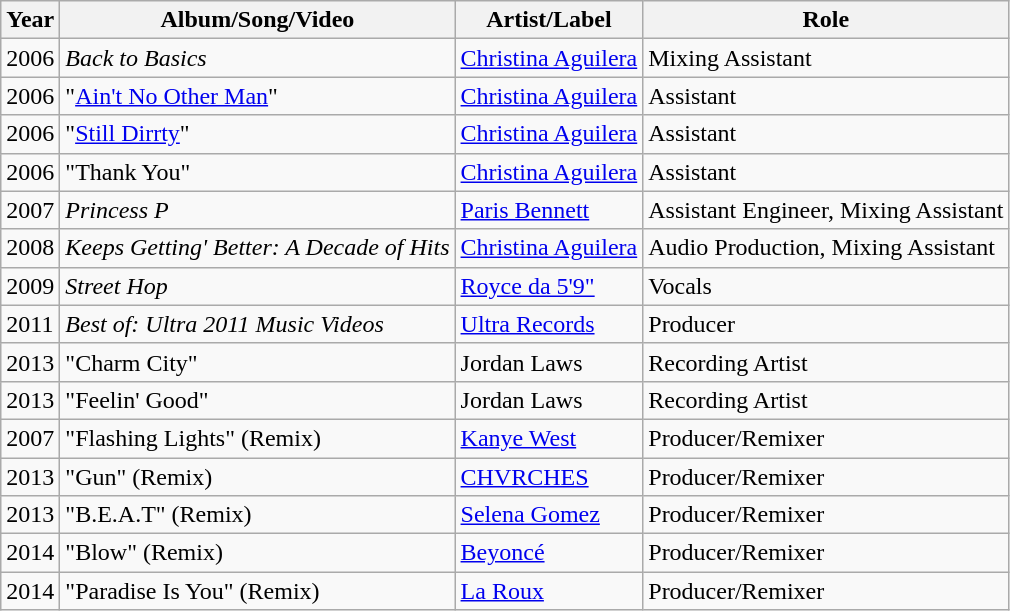<table class="wikitable">
<tr>
<th>Year</th>
<th>Album/Song/Video</th>
<th>Artist/Label</th>
<th>Role</th>
</tr>
<tr>
<td>2006</td>
<td><em>Back to Basics</em></td>
<td><a href='#'>Christina Aguilera</a></td>
<td>Mixing Assistant</td>
</tr>
<tr>
<td>2006</td>
<td>"<a href='#'>Ain't No Other Man</a>"</td>
<td><a href='#'>Christina Aguilera</a></td>
<td>Assistant</td>
</tr>
<tr>
<td>2006</td>
<td>"<a href='#'>Still Dirrty</a>"</td>
<td><a href='#'>Christina Aguilera</a></td>
<td>Assistant</td>
</tr>
<tr>
<td>2006</td>
<td>"Thank You"</td>
<td><a href='#'>Christina Aguilera</a></td>
<td>Assistant</td>
</tr>
<tr>
<td>2007</td>
<td><em>Princess P</em></td>
<td><a href='#'>Paris Bennett</a></td>
<td>Assistant Engineer, Mixing Assistant</td>
</tr>
<tr>
<td>2008</td>
<td><em>Keeps Getting' Better: A Decade of Hits</em></td>
<td><a href='#'>Christina Aguilera</a></td>
<td>Audio Production, Mixing Assistant</td>
</tr>
<tr>
<td>2009</td>
<td><em>Street Hop</em></td>
<td><a href='#'>Royce da 5'9"</a></td>
<td>Vocals</td>
</tr>
<tr>
<td>2011</td>
<td><em>Best of: Ultra 2011 Music Videos</em></td>
<td><a href='#'>Ultra Records</a></td>
<td>Producer</td>
</tr>
<tr>
<td>2013</td>
<td>"Charm City"</td>
<td>Jordan Laws</td>
<td>Recording Artist</td>
</tr>
<tr>
<td>2013</td>
<td>"Feelin' Good"</td>
<td>Jordan Laws</td>
<td>Recording Artist</td>
</tr>
<tr>
<td>2007</td>
<td>"Flashing Lights" (Remix)</td>
<td><a href='#'>Kanye West</a></td>
<td>Producer/Remixer</td>
</tr>
<tr>
<td>2013</td>
<td>"Gun" (Remix)</td>
<td><a href='#'>CHVRCHES</a></td>
<td>Producer/Remixer</td>
</tr>
<tr>
<td>2013</td>
<td>"B.E.A.T" (Remix)</td>
<td><a href='#'>Selena Gomez</a></td>
<td>Producer/Remixer</td>
</tr>
<tr>
<td>2014</td>
<td>"Blow" (Remix)</td>
<td><a href='#'>Beyoncé</a></td>
<td>Producer/Remixer</td>
</tr>
<tr>
<td>2014</td>
<td>"Paradise Is You" (Remix)</td>
<td><a href='#'>La Roux</a></td>
<td>Producer/Remixer</td>
</tr>
</table>
